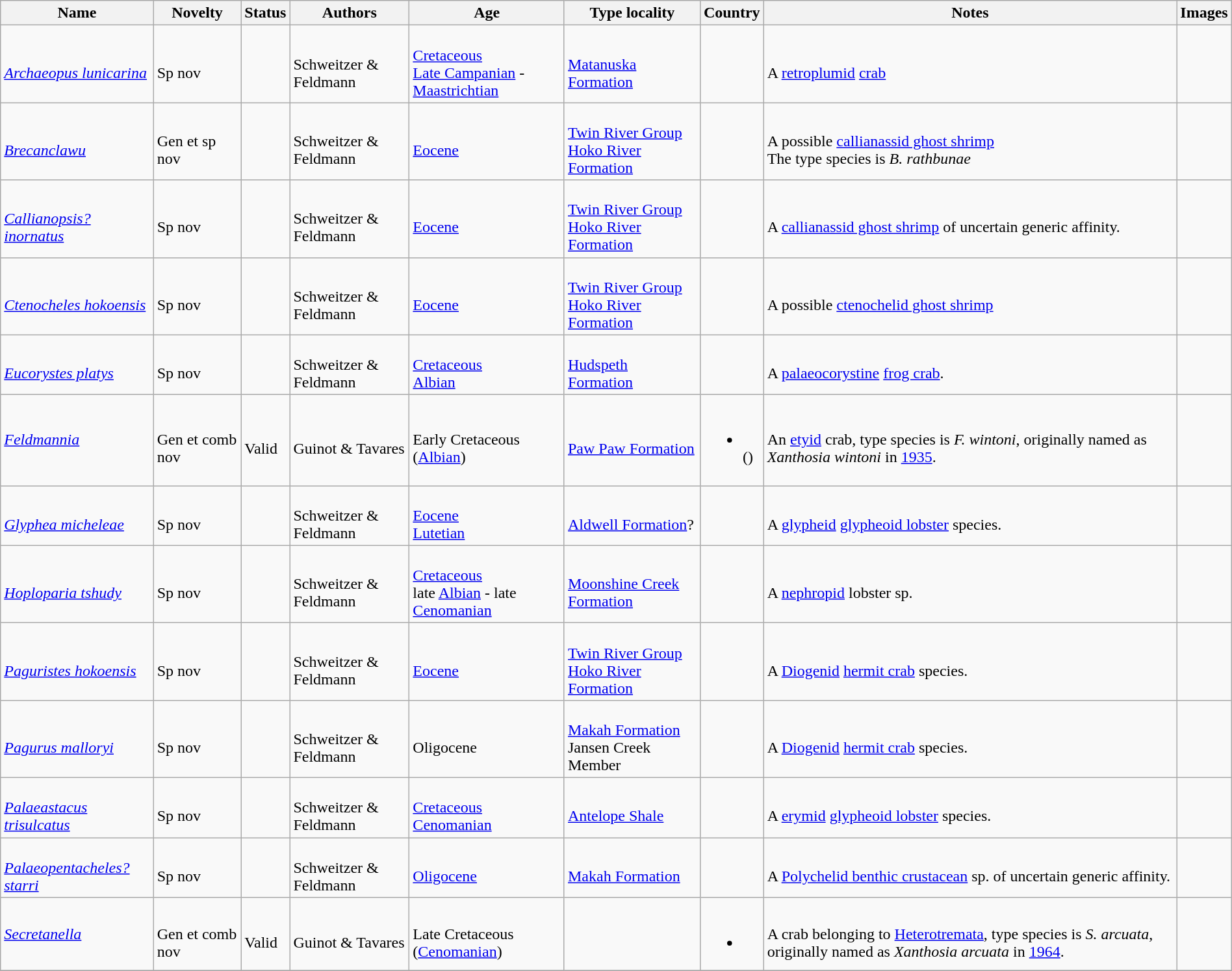<table class="wikitable sortable" align="center" width="100%">
<tr>
<th>Name</th>
<th>Novelty</th>
<th>Status</th>
<th>Authors</th>
<th>Age</th>
<th>Type locality</th>
<th>Country</th>
<th>Notes</th>
<th>Images</th>
</tr>
<tr>
<td><br><em><a href='#'>Archaeopus lunicarina </a></em></td>
<td><br>Sp nov</td>
<td></td>
<td><br>Schweitzer & Feldmann</td>
<td><br><a href='#'>Cretaceous</a><br><a href='#'>Late Campanian</a> - <a href='#'>Maastrichtian</a></td>
<td><br><a href='#'>Matanuska Formation</a></td>
<td><br><br></td>
<td><br>A <a href='#'>retroplumid</a> <a href='#'>crab</a></td>
<td></td>
</tr>
<tr>
<td><br><em><a href='#'>Brecanclawu</a></em></td>
<td><br>Gen et sp nov</td>
<td></td>
<td><br>Schweitzer & Feldmann</td>
<td><br><a href='#'>Eocene</a></td>
<td><br><a href='#'>Twin River Group</a><br><a href='#'>Hoko River Formation</a></td>
<td><br><br></td>
<td><br>A possible <a href='#'>callianassid ghost shrimp</a><br>The type species is <em>B. rathbunae</em></td>
<td></td>
</tr>
<tr>
<td><br><em><a href='#'>Callianopsis? inornatus</a></em></td>
<td><br>Sp nov</td>
<td></td>
<td><br>Schweitzer & Feldmann</td>
<td><br><a href='#'>Eocene</a></td>
<td><br><a href='#'>Twin River Group</a><br><a href='#'>Hoko River Formation</a></td>
<td><br><br></td>
<td><br>A <a href='#'>callianassid ghost shrimp</a> of uncertain generic affinity.</td>
<td></td>
</tr>
<tr>
<td><br><em><a href='#'>Ctenocheles hokoensis</a></em></td>
<td><br>Sp nov</td>
<td></td>
<td><br>Schweitzer & Feldmann</td>
<td><br><a href='#'>Eocene</a></td>
<td><br><a href='#'>Twin River Group</a><br><a href='#'>Hoko River Formation</a></td>
<td><br><br></td>
<td><br>A possible <a href='#'>ctenochelid ghost shrimp</a></td>
<td></td>
</tr>
<tr>
<td><br><em><a href='#'>Eucorystes platys</a></em></td>
<td><br>Sp nov</td>
<td></td>
<td><br>Schweitzer & Feldmann</td>
<td><br><a href='#'>Cretaceous</a><br><a href='#'>Albian</a></td>
<td><br><a href='#'>Hudspeth Formation</a></td>
<td><br><br></td>
<td><br>A <a href='#'>palaeocorystine</a> <a href='#'>frog crab</a>.</td>
<td></td>
</tr>
<tr>
<td><em><a href='#'>Feldmannia</a></em></td>
<td><br>Gen et comb nov</td>
<td><br>Valid</td>
<td><br>Guinot & Tavares</td>
<td><br>Early Cretaceous (<a href='#'>Albian</a>)</td>
<td><br><a href='#'>Paw Paw Formation</a></td>
<td><br><ul><li><br>()</li></ul></td>
<td><br>An <a href='#'>etyid</a> crab, type species is <em>F. wintoni</em>, originally named as <em>Xanthosia wintoni</em> in <a href='#'>1935</a>.</td>
<td></td>
</tr>
<tr>
<td><br><em><a href='#'>Glyphea micheleae</a></em></td>
<td><br>Sp nov</td>
<td></td>
<td><br>Schweitzer & Feldmann</td>
<td><br><a href='#'>Eocene</a><br><a href='#'>Lutetian</a></td>
<td><br><a href='#'>Aldwell Formation</a>?</td>
<td><br><br></td>
<td><br>A <a href='#'>glypheid</a> <a href='#'>glypheoid lobster</a> species.</td>
<td></td>
</tr>
<tr>
<td><br><em><a href='#'>Hoploparia tshudy</a></em></td>
<td><br>Sp nov</td>
<td></td>
<td><br>Schweitzer & Feldmann</td>
<td><br><a href='#'>Cretaceous</a><br>late <a href='#'>Albian</a> - late <a href='#'>Cenomanian</a></td>
<td><br><a href='#'>Moonshine Creek Formation</a></td>
<td><br><br></td>
<td><br>A <a href='#'>nephropid</a> lobster sp.</td>
<td></td>
</tr>
<tr>
<td><br><em><a href='#'>Paguristes hokoensis</a></em></td>
<td><br>Sp nov</td>
<td></td>
<td><br>Schweitzer & Feldmann</td>
<td><br><a href='#'>Eocene</a></td>
<td><br><a href='#'>Twin River Group</a><br><a href='#'>Hoko River Formation</a></td>
<td><br><br></td>
<td><br>A <a href='#'>Diogenid</a> <a href='#'>hermit crab</a> species.</td>
<td></td>
</tr>
<tr>
<td><br><em><a href='#'>Pagurus malloryi</a></em></td>
<td><br>Sp nov</td>
<td></td>
<td><br>Schweitzer & Feldmann</td>
<td><br>Oligocene</td>
<td><br><a href='#'>Makah Formation</a><br>Jansen Creek Member</td>
<td><br><br></td>
<td><br>A <a href='#'>Diogenid</a> <a href='#'>hermit crab</a> species.</td>
<td></td>
</tr>
<tr>
<td><br><em><a href='#'>Palaeastacus trisulcatus</a></em></td>
<td><br>Sp nov</td>
<td></td>
<td><br>Schweitzer & Feldmann</td>
<td><br><a href='#'>Cretaceous</a><br><a href='#'>Cenomanian</a></td>
<td><br><a href='#'>Antelope Shale</a></td>
<td><br><br></td>
<td><br>A <a href='#'>erymid</a> <a href='#'>glypheoid lobster</a> species.</td>
<td></td>
</tr>
<tr>
<td><br><em><a href='#'>Palaeopentacheles? starri</a></em></td>
<td><br>Sp nov</td>
<td></td>
<td><br>Schweitzer & Feldmann</td>
<td><br><a href='#'>Oligocene</a></td>
<td><br><a href='#'>Makah Formation</a></td>
<td><br><br></td>
<td><br>A <a href='#'>Polychelid benthic crustacean</a> sp. of uncertain generic affinity.</td>
<td></td>
</tr>
<tr>
<td><em><a href='#'>Secretanella</a></em></td>
<td><br>Gen et comb nov</td>
<td><br>Valid</td>
<td><br>Guinot & Tavares</td>
<td><br>Late Cretaceous (<a href='#'>Cenomanian</a>)</td>
<td></td>
<td><br><ul><li></li></ul></td>
<td><br>A crab belonging to <a href='#'>Heterotremata</a>, type species is <em>S. arcuata</em>, originally named as <em>Xanthosia arcuata</em> in <a href='#'>1964</a>.</td>
<td></td>
</tr>
<tr>
</tr>
</table>
